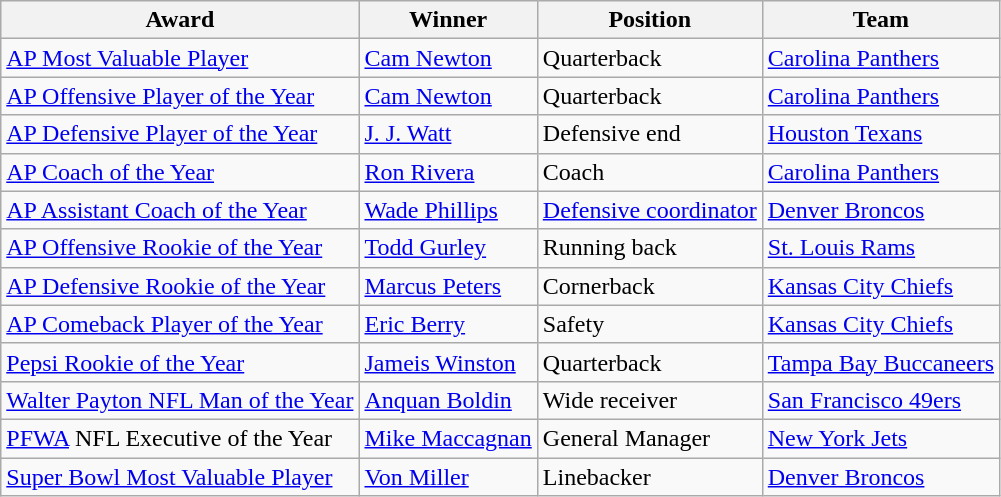<table class="wikitable">
<tr>
<th>Award</th>
<th>Winner</th>
<th>Position</th>
<th>Team</th>
</tr>
<tr>
<td><a href='#'>AP Most Valuable Player</a></td>
<td><a href='#'>Cam Newton</a></td>
<td>Quarterback</td>
<td><a href='#'>Carolina Panthers</a></td>
</tr>
<tr>
<td><a href='#'>AP Offensive Player of the Year</a></td>
<td><a href='#'>Cam Newton</a></td>
<td>Quarterback</td>
<td><a href='#'>Carolina Panthers</a></td>
</tr>
<tr>
<td><a href='#'>AP Defensive Player of the Year</a></td>
<td><a href='#'>J. J. Watt</a></td>
<td>Defensive end</td>
<td><a href='#'>Houston Texans</a></td>
</tr>
<tr>
<td><a href='#'>AP Coach of the Year</a></td>
<td><a href='#'>Ron Rivera</a></td>
<td>Coach</td>
<td><a href='#'>Carolina Panthers</a></td>
</tr>
<tr>
<td><a href='#'>AP Assistant Coach of the Year</a></td>
<td><a href='#'>Wade Phillips</a></td>
<td><a href='#'>Defensive coordinator</a></td>
<td><a href='#'>Denver Broncos</a></td>
</tr>
<tr>
<td><a href='#'>AP Offensive Rookie of the Year</a></td>
<td><a href='#'>Todd Gurley</a></td>
<td>Running back</td>
<td><a href='#'>St. Louis Rams</a></td>
</tr>
<tr>
<td><a href='#'>AP Defensive Rookie of the Year</a></td>
<td><a href='#'>Marcus Peters</a></td>
<td>Cornerback</td>
<td><a href='#'>Kansas City Chiefs</a></td>
</tr>
<tr>
<td><a href='#'>AP Comeback Player of the Year</a></td>
<td><a href='#'>Eric Berry</a></td>
<td>Safety</td>
<td><a href='#'>Kansas City Chiefs</a></td>
</tr>
<tr>
<td><a href='#'>Pepsi Rookie of the Year</a></td>
<td><a href='#'>Jameis Winston</a></td>
<td>Quarterback</td>
<td><a href='#'>Tampa Bay Buccaneers</a></td>
</tr>
<tr>
<td><a href='#'>Walter Payton NFL Man of the Year</a></td>
<td><a href='#'>Anquan Boldin</a></td>
<td>Wide receiver</td>
<td><a href='#'>San Francisco 49ers</a></td>
</tr>
<tr>
<td><a href='#'>PFWA</a> NFL Executive of the Year</td>
<td><a href='#'>Mike Maccagnan</a></td>
<td>General Manager</td>
<td><a href='#'>New York Jets</a></td>
</tr>
<tr>
<td><a href='#'>Super Bowl Most Valuable Player</a></td>
<td><a href='#'>Von Miller</a></td>
<td>Linebacker</td>
<td><a href='#'>Denver Broncos</a></td>
</tr>
</table>
